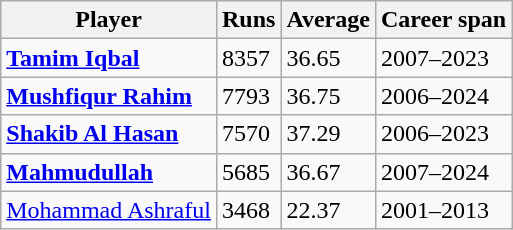<table class="wikitable">
<tr>
<th>Player</th>
<th>Runs</th>
<th>Average</th>
<th>Career span</th>
</tr>
<tr>
<td><strong><a href='#'>Tamim Iqbal</a></strong></td>
<td>8357</td>
<td>36.65</td>
<td>2007–2023</td>
</tr>
<tr>
<td><strong><a href='#'>Mushfiqur Rahim</a></strong></td>
<td>7793</td>
<td>36.75</td>
<td>2006–2024</td>
</tr>
<tr>
<td><strong><a href='#'>Shakib Al Hasan</a></strong></td>
<td>7570</td>
<td>37.29</td>
<td>2006–2023</td>
</tr>
<tr>
<td><strong><a href='#'>Mahmudullah</a></strong></td>
<td>5685</td>
<td>36.67</td>
<td>2007–2024</td>
</tr>
<tr>
<td><a href='#'>Mohammad Ashraful</a></td>
<td>3468</td>
<td>22.37</td>
<td>2001–2013</td>
</tr>
</table>
